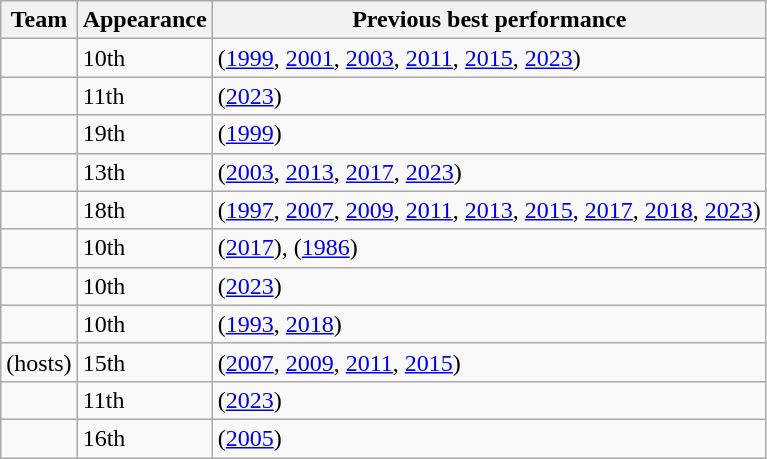<table class="wikitable sortable" style="text-align: left;">
<tr>
<th>Team</th>
<th data-sort-type="number">Appearance</th>
<th>Previous best performance</th>
</tr>
<tr>
<td></td>
<td>10th</td>
<td> (<a href='#'>1999</a>, <a href='#'>2001</a>, <a href='#'>2003</a>, <a href='#'>2011</a>, <a href='#'>2015</a>, <a href='#'>2023</a>)</td>
</tr>
<tr>
<td></td>
<td>11th</td>
<td> (<a href='#'>2023</a>)</td>
</tr>
<tr>
<td></td>
<td>19th</td>
<td> (<a href='#'>1999</a>)</td>
</tr>
<tr>
<td></td>
<td>13th</td>
<td> (<a href='#'>2003</a>, <a href='#'>2013</a>, <a href='#'>2017</a>, <a href='#'>2023</a>)</td>
</tr>
<tr>
<td></td>
<td>18th</td>
<td> (<a href='#'>1997</a>, <a href='#'>2007</a>, <a href='#'>2009</a>, <a href='#'>2011</a>, <a href='#'>2013</a>, <a href='#'>2015</a>, <a href='#'>2017</a>, <a href='#'>2018</a>, <a href='#'>2023</a>)</td>
</tr>
<tr>
<td></td>
<td>10th</td>
<td> (<a href='#'>2017</a>),  (<a href='#'>1986</a>)</td>
</tr>
<tr>
<td></td>
<td>10th</td>
<td> (<a href='#'>2023</a>)</td>
</tr>
<tr>
<td></td>
<td>10th</td>
<td> (<a href='#'>1993</a>, <a href='#'>2018</a>)</td>
</tr>
<tr>
<td> (hosts)</td>
<td>15th</td>
<td> (<a href='#'>2007</a>, <a href='#'>2009</a>, <a href='#'>2011</a>, <a href='#'>2015</a>)</td>
</tr>
<tr>
<td></td>
<td>11th</td>
<td> (<a href='#'>2023</a>)</td>
</tr>
<tr>
<td></td>
<td>16th</td>
<td> (<a href='#'>2005</a>)</td>
</tr>
</table>
